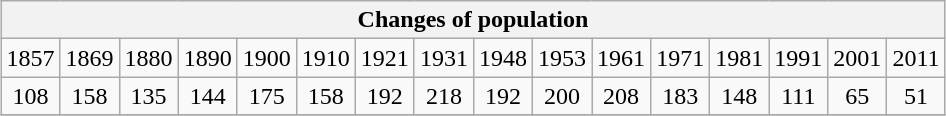<table class="wikitable" style="margin: 0.5em auto; text-align: center;">
<tr>
<th colspan="16">Changes of population</th>
</tr>
<tr>
<td>1857</td>
<td>1869</td>
<td>1880</td>
<td>1890</td>
<td>1900</td>
<td>1910</td>
<td>1921</td>
<td>1931</td>
<td>1948</td>
<td>1953</td>
<td>1961</td>
<td>1971</td>
<td>1981</td>
<td>1991</td>
<td>2001</td>
<td>2011</td>
</tr>
<tr>
<td>108</td>
<td>158</td>
<td>135</td>
<td>144</td>
<td>175</td>
<td>158</td>
<td>192</td>
<td>218</td>
<td>192</td>
<td>200</td>
<td>208</td>
<td>183</td>
<td>148</td>
<td>111</td>
<td>65</td>
<td>51</td>
</tr>
<tr>
</tr>
</table>
